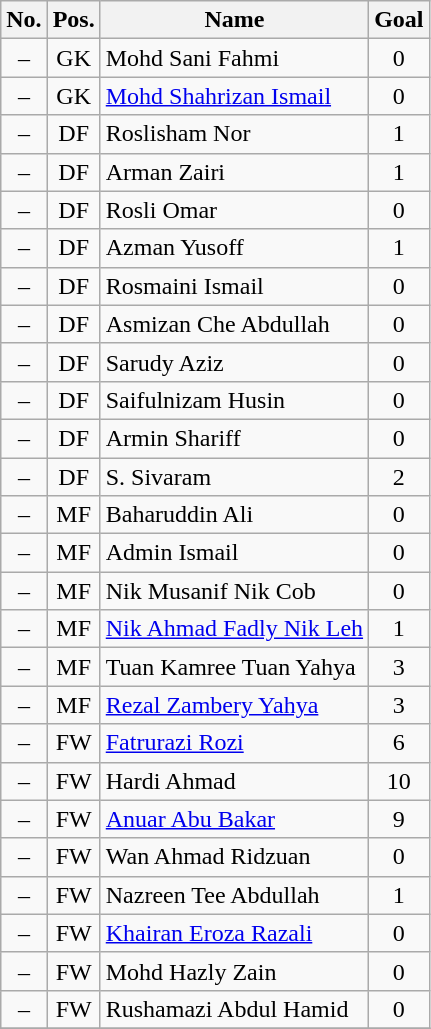<table class="wikitable" style="text-align:center">
<tr>
<th>No.</th>
<th>Pos.</th>
<th>Name</th>
<th>Goal</th>
</tr>
<tr>
<td>–</td>
<td>GK</td>
<td align="left">Mohd Sani Fahmi</td>
<td>0</td>
</tr>
<tr>
<td>–</td>
<td>GK</td>
<td align="left"><a href='#'>Mohd Shahrizan Ismail</a></td>
<td>0</td>
</tr>
<tr>
<td>–</td>
<td>DF</td>
<td align="left">Roslisham Nor</td>
<td>1</td>
</tr>
<tr>
<td>–</td>
<td>DF</td>
<td align="left">Arman Zairi</td>
<td>1</td>
</tr>
<tr>
<td>–</td>
<td>DF</td>
<td align="left">Rosli Omar</td>
<td>0</td>
</tr>
<tr>
<td>–</td>
<td>DF</td>
<td align="left">Azman Yusoff</td>
<td>1</td>
</tr>
<tr>
<td>–</td>
<td>DF</td>
<td align="left">Rosmaini Ismail</td>
<td>0</td>
</tr>
<tr>
<td>–</td>
<td>DF</td>
<td align="left">Asmizan Che Abdullah</td>
<td>0</td>
</tr>
<tr>
<td>–</td>
<td>DF</td>
<td align="left">Sarudy Aziz</td>
<td>0</td>
</tr>
<tr>
<td>–</td>
<td>DF</td>
<td align="left">Saifulnizam Husin</td>
<td>0</td>
</tr>
<tr>
<td>–</td>
<td>DF</td>
<td align="left">Armin Shariff</td>
<td>0</td>
</tr>
<tr>
<td>–</td>
<td>DF</td>
<td align="left">S. Sivaram</td>
<td>2</td>
</tr>
<tr>
<td>–</td>
<td>MF</td>
<td align="left">Baharuddin Ali</td>
<td>0</td>
</tr>
<tr>
<td>–</td>
<td>MF</td>
<td align="left">Admin Ismail</td>
<td>0</td>
</tr>
<tr>
<td>–</td>
<td>MF</td>
<td align="left">Nik Musanif Nik Cob</td>
<td>0</td>
</tr>
<tr>
<td>–</td>
<td>MF</td>
<td align="left"><a href='#'>Nik Ahmad Fadly Nik Leh</a></td>
<td>1</td>
</tr>
<tr>
<td>–</td>
<td>MF</td>
<td align="left">Tuan Kamree Tuan Yahya</td>
<td>3</td>
</tr>
<tr>
<td>–</td>
<td>MF</td>
<td align="left"><a href='#'>Rezal Zambery Yahya</a></td>
<td>3</td>
</tr>
<tr>
<td>–</td>
<td>FW</td>
<td align="left"><a href='#'>Fatrurazi Rozi</a></td>
<td>6</td>
</tr>
<tr>
<td>–</td>
<td>FW</td>
<td align="left">Hardi Ahmad</td>
<td>10</td>
</tr>
<tr>
<td>–</td>
<td>FW</td>
<td align="left"><a href='#'>Anuar Abu Bakar</a></td>
<td>9</td>
</tr>
<tr>
<td>–</td>
<td>FW</td>
<td align="left">Wan Ahmad Ridzuan</td>
<td>0</td>
</tr>
<tr>
<td>–</td>
<td>FW</td>
<td align="left">Nazreen Tee Abdullah</td>
<td>1</td>
</tr>
<tr>
<td>–</td>
<td>FW</td>
<td align="left"><a href='#'>Khairan Eroza Razali</a></td>
<td>0</td>
</tr>
<tr>
<td>–</td>
<td>FW</td>
<td align="left">Mohd Hazly Zain</td>
<td>0</td>
</tr>
<tr>
<td>–</td>
<td>FW</td>
<td align="left">Rushamazi Abdul Hamid</td>
<td>0</td>
</tr>
<tr>
</tr>
</table>
